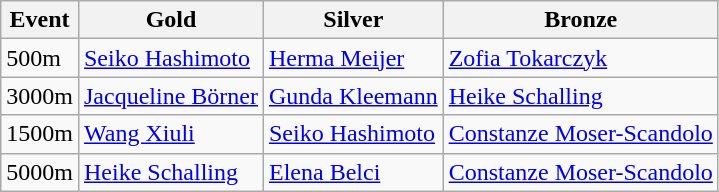<table class="wikitable">
<tr>
<th>Event</th>
<th>Gold<br></th>
<th>Silver<br></th>
<th>Bronze<br></th>
</tr>
<tr>
<td>500m</td>
<td><a href='#'>Seiko Hashimoto</a></td>
<td><a href='#'>Herma Meijer</a></td>
<td><a href='#'>Zofia Tokarczyk</a></td>
</tr>
<tr>
<td>3000m</td>
<td><a href='#'>Jacqueline Börner</a></td>
<td><a href='#'>Gunda Kleemann</a></td>
<td><a href='#'>Heike Schalling</a></td>
</tr>
<tr>
<td>1500m</td>
<td><a href='#'>Wang Xiuli</a></td>
<td><a href='#'>Seiko Hashimoto</a></td>
<td><a href='#'>Constanze Moser-Scandolo</a></td>
</tr>
<tr>
<td>5000m</td>
<td><a href='#'>Heike Schalling</a></td>
<td><a href='#'>Elena Belci</a></td>
<td><a href='#'>Constanze Moser-Scandolo</a></td>
</tr>
</table>
